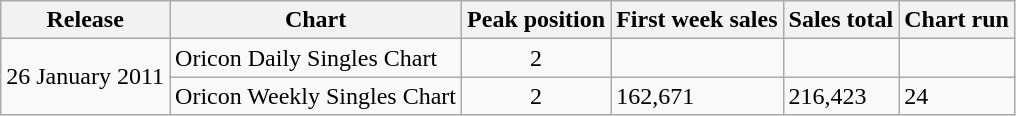<table class="wikitable">
<tr>
<th>Release</th>
<th>Chart</th>
<th>Peak position</th>
<th>First week sales</th>
<th>Sales total</th>
<th>Chart run</th>
</tr>
<tr>
<td rowspan="2">26 January 2011</td>
<td>Oricon Daily Singles Chart</td>
<td align="center">2</td>
<td></td>
<td></td>
<td></td>
</tr>
<tr>
<td>Oricon Weekly Singles Chart</td>
<td align="center">2</td>
<td>162,671</td>
<td>216,423</td>
<td>24</td>
</tr>
</table>
